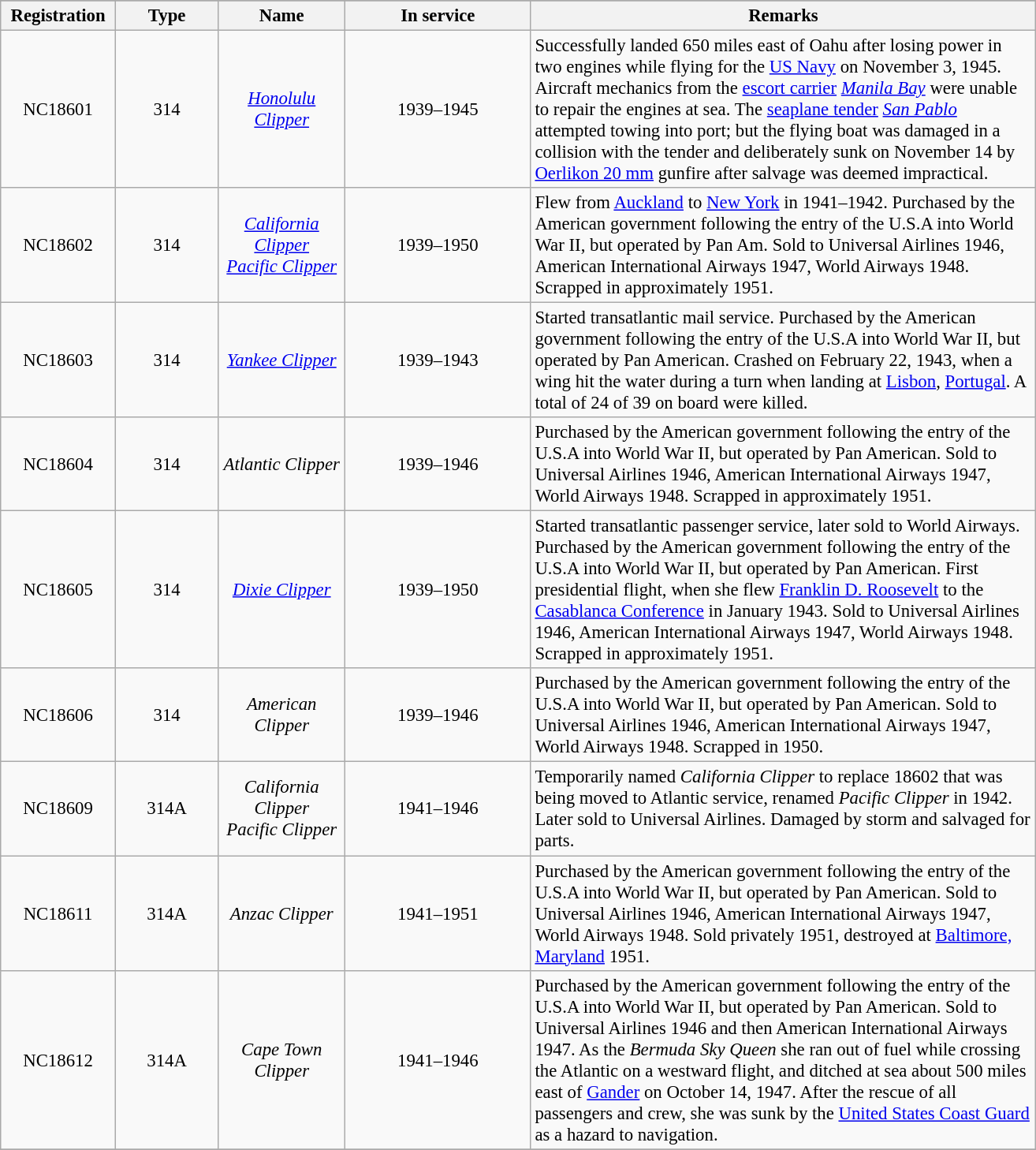<table class="wikitable" style="font-size:95%; text-align:center; ">
<tr>
</tr>
<tr>
<th width=90>Registration</th>
<th width=80>Type</th>
<th width=100>Name</th>
<th width=150>In service</th>
<th width=420>Remarks</th>
</tr>
<tr>
<td>NC18601</td>
<td>314</td>
<td><em><a href='#'>Honolulu Clipper</a></em></td>
<td>1939–1945</td>
<td align=left>Successfully landed 650 miles east of Oahu after losing power in two engines while flying for the <a href='#'>US Navy</a> on November 3, 1945. Aircraft mechanics from the <a href='#'>escort carrier</a> <a href='#'><em>Manila Bay</em></a> were unable to repair the engines at sea. The <a href='#'>seaplane tender</a> <a href='#'><em>San Pablo</em></a> attempted towing into port; but the flying boat was damaged in a collision with the tender and deliberately sunk on November 14 by <a href='#'>Oerlikon 20 mm</a> gunfire after salvage was deemed impractical.</td>
</tr>
<tr>
<td>NC18602</td>
<td>314</td>
<td><em><a href='#'>California Clipper<br>Pacific Clipper</a></em></td>
<td>1939–1950</td>
<td align=left>Flew from <a href='#'>Auckland</a> to <a href='#'>New York</a> in 1941–1942. Purchased by the American government following the entry of the U.S.A into World War II, but operated by Pan Am. Sold to Universal Airlines 1946, American International Airways 1947, World Airways 1948. Scrapped in approximately 1951.</td>
</tr>
<tr>
<td>NC18603</td>
<td>314</td>
<td><em><a href='#'>Yankee Clipper</a></em></td>
<td>1939–1943</td>
<td align=left>Started transatlantic mail service. Purchased by the American government following the entry of the U.S.A into World War II, but operated by Pan American. Crashed on February 22, 1943, when a wing hit the water during a turn when landing at <a href='#'>Lisbon</a>, <a href='#'>Portugal</a>. A total of 24 of 39 on board were killed.</td>
</tr>
<tr>
<td>NC18604</td>
<td>314</td>
<td><em>Atlantic Clipper</em></td>
<td>1939–1946</td>
<td align=left>Purchased by the American government following the entry of the U.S.A into World War II, but operated by Pan American. Sold to Universal Airlines 1946, American International Airways 1947, World Airways 1948. Scrapped in approximately 1951.</td>
</tr>
<tr>
<td>NC18605</td>
<td>314</td>
<td><em><a href='#'>Dixie Clipper</a></em></td>
<td>1939–1950</td>
<td align=left>Started transatlantic passenger service, later sold to World Airways. Purchased by the American government following the entry of the U.S.A into World War II, but operated by Pan American. First presidential flight, when she flew <a href='#'>Franklin D. Roosevelt</a> to the <a href='#'>Casablanca Conference</a> in January 1943. Sold to Universal Airlines 1946, American International Airways 1947, World Airways 1948. Scrapped in approximately 1951.</td>
</tr>
<tr>
<td>NC18606</td>
<td>314</td>
<td><em>American Clipper</em></td>
<td>1939–1946</td>
<td align=left>Purchased by the American government following the entry of the U.S.A into World War II, but operated by Pan American. Sold to Universal Airlines 1946, American International Airways 1947, World Airways 1948. Scrapped in 1950.</td>
</tr>
<tr>
<td>NC18609</td>
<td>314A</td>
<td><em>California Clipper<br>Pacific Clipper</em></td>
<td>1941–1946</td>
<td align=left>Temporarily named <em>California Clipper</em> to replace 18602 that was being moved to Atlantic service, renamed <em>Pacific Clipper</em> in 1942. Later sold to Universal Airlines. Damaged by storm and salvaged for parts.</td>
</tr>
<tr>
<td>NC18611</td>
<td>314A</td>
<td><em>Anzac Clipper</em></td>
<td>1941–1951</td>
<td align=left>Purchased by the American government following the entry of the U.S.A into World War II, but operated by Pan American. Sold to Universal Airlines 1946, American International Airways 1947, World Airways 1948. Sold privately 1951, destroyed at <a href='#'>Baltimore, Maryland</a> 1951.</td>
</tr>
<tr>
<td>NC18612</td>
<td>314A</td>
<td><em>Cape Town Clipper</em></td>
<td>1941–1946</td>
<td align=left>Purchased by the American government following the entry of the U.S.A into World War II, but operated by Pan American. Sold to Universal Airlines 1946 and then American International Airways 1947. As the <em>Bermuda Sky Queen</em> she ran out of fuel while crossing the Atlantic on a westward flight, and ditched at sea about 500 miles east of <a href='#'>Gander</a> on October 14, 1947. After the rescue of all passengers and crew, she was sunk by the <a href='#'>United States Coast Guard</a> as a hazard to navigation.</td>
</tr>
<tr>
</tr>
</table>
